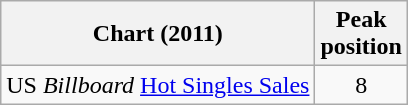<table class="wikitable">
<tr>
<th>Chart (2011)</th>
<th>Peak<br>position</th>
</tr>
<tr>
<td>US <em>Billboard</em> <a href='#'>Hot Singles Sales</a></td>
<td style="text-align:center;">8</td>
</tr>
</table>
